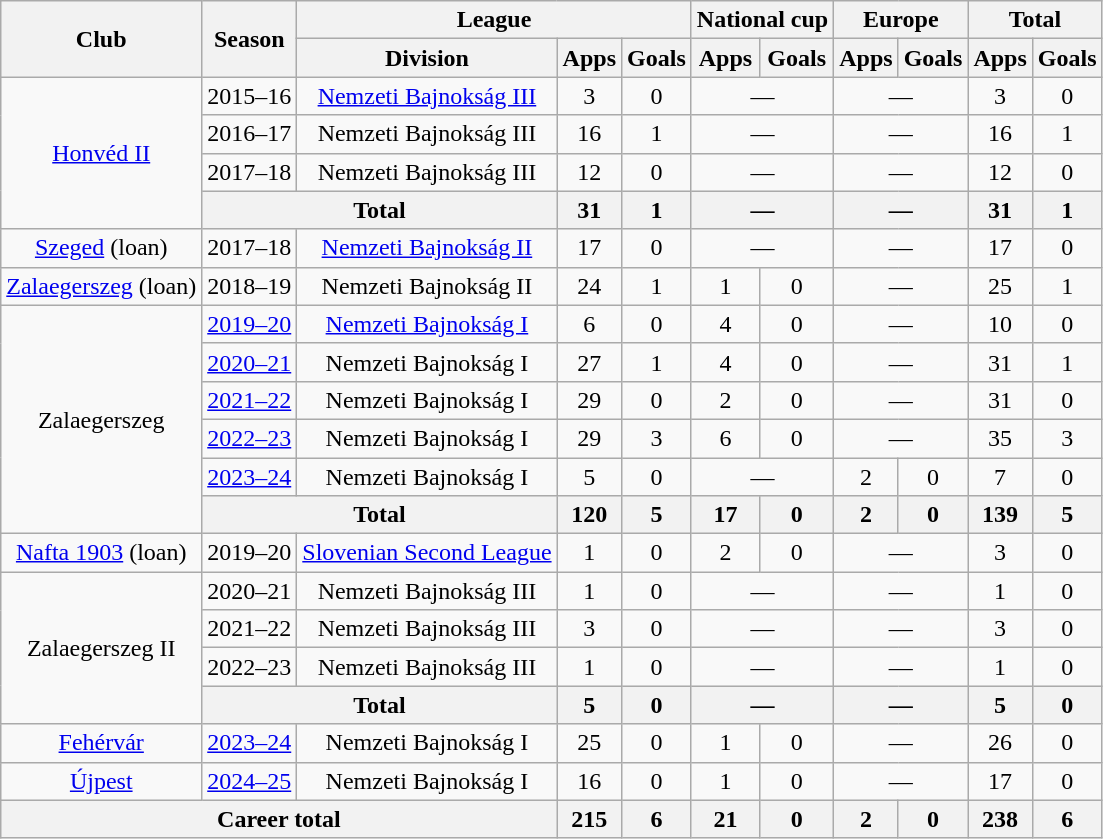<table class="wikitable" style="text-align: center;">
<tr>
<th rowspan="2">Club</th>
<th rowspan="2">Season</th>
<th colspan="3">League</th>
<th colspan="2">National cup</th>
<th colspan="2">Europe</th>
<th colspan="2">Total</th>
</tr>
<tr>
<th>Division</th>
<th>Apps</th>
<th>Goals</th>
<th>Apps</th>
<th>Goals</th>
<th>Apps</th>
<th>Goals</th>
<th>Apps</th>
<th>Goals</th>
</tr>
<tr>
<td rowspan="4"><a href='#'>Honvéd II</a></td>
<td>2015–16</td>
<td><a href='#'>Nemzeti Bajnokság III</a></td>
<td>3</td>
<td>0</td>
<td colspan="2">—</td>
<td colspan="2">—</td>
<td>3</td>
<td>0</td>
</tr>
<tr>
<td>2016–17</td>
<td>Nemzeti Bajnokság III</td>
<td>16</td>
<td>1</td>
<td colspan="2">—</td>
<td colspan="2">—</td>
<td>16</td>
<td>1</td>
</tr>
<tr>
<td>2017–18</td>
<td>Nemzeti Bajnokság III</td>
<td>12</td>
<td>0</td>
<td colspan="2">—</td>
<td colspan="2">—</td>
<td>12</td>
<td>0</td>
</tr>
<tr>
<th colspan="2">Total</th>
<th>31</th>
<th>1</th>
<th colspan="2">—</th>
<th colspan="2">—</th>
<th>31</th>
<th>1</th>
</tr>
<tr>
<td><a href='#'>Szeged</a> (loan)</td>
<td>2017–18</td>
<td><a href='#'>Nemzeti Bajnokság II</a></td>
<td>17</td>
<td>0</td>
<td colspan="2">—</td>
<td colspan="2">—</td>
<td>17</td>
<td>0</td>
</tr>
<tr>
<td><a href='#'>Zalaegerszeg</a> (loan)</td>
<td>2018–19</td>
<td>Nemzeti Bajnokság II</td>
<td>24</td>
<td>1</td>
<td>1</td>
<td>0</td>
<td colspan="2">—</td>
<td>25</td>
<td>1</td>
</tr>
<tr>
<td rowspan="6">Zalaegerszeg</td>
<td><a href='#'>2019–20</a></td>
<td><a href='#'>Nemzeti Bajnokság I</a></td>
<td>6</td>
<td>0</td>
<td>4</td>
<td>0</td>
<td colspan="2">—</td>
<td>10</td>
<td>0</td>
</tr>
<tr>
<td><a href='#'>2020–21</a></td>
<td>Nemzeti Bajnokság I</td>
<td>27</td>
<td>1</td>
<td>4</td>
<td>0</td>
<td colspan="2">—</td>
<td>31</td>
<td>1</td>
</tr>
<tr>
<td><a href='#'>2021–22</a></td>
<td>Nemzeti Bajnokság I</td>
<td>29</td>
<td>0</td>
<td>2</td>
<td>0</td>
<td colspan="2">—</td>
<td>31</td>
<td>0</td>
</tr>
<tr>
<td><a href='#'>2022–23</a></td>
<td>Nemzeti Bajnokság I</td>
<td>29</td>
<td>3</td>
<td>6</td>
<td>0</td>
<td colspan="2">—</td>
<td>35</td>
<td>3</td>
</tr>
<tr>
<td><a href='#'>2023–24</a></td>
<td>Nemzeti Bajnokság I</td>
<td>5</td>
<td>0</td>
<td colspan="2">—</td>
<td>2</td>
<td>0</td>
<td>7</td>
<td>0</td>
</tr>
<tr>
<th colspan="2">Total</th>
<th>120</th>
<th>5</th>
<th>17</th>
<th>0</th>
<th>2</th>
<th>0</th>
<th>139</th>
<th>5</th>
</tr>
<tr>
<td><a href='#'>Nafta 1903</a> (loan)</td>
<td>2019–20</td>
<td><a href='#'>Slovenian Second League</a></td>
<td>1</td>
<td>0</td>
<td>2</td>
<td>0</td>
<td colspan="2">—</td>
<td>3</td>
<td>0</td>
</tr>
<tr>
<td rowspan="4">Zalaegerszeg II</td>
<td>2020–21</td>
<td>Nemzeti Bajnokság III</td>
<td>1</td>
<td>0</td>
<td colspan="2">—</td>
<td colspan="2">—</td>
<td>1</td>
<td>0</td>
</tr>
<tr>
<td>2021–22</td>
<td>Nemzeti Bajnokság III</td>
<td>3</td>
<td>0</td>
<td colspan="2">—</td>
<td colspan="2">—</td>
<td>3</td>
<td>0</td>
</tr>
<tr>
<td>2022–23</td>
<td>Nemzeti Bajnokság III</td>
<td>1</td>
<td>0</td>
<td colspan="2">—</td>
<td colspan="2">—</td>
<td>1</td>
<td>0</td>
</tr>
<tr>
<th colspan="2">Total</th>
<th>5</th>
<th>0</th>
<th colspan="2">—</th>
<th colspan="2">—</th>
<th>5</th>
<th>0</th>
</tr>
<tr>
<td><a href='#'>Fehérvár</a></td>
<td><a href='#'>2023–24</a></td>
<td>Nemzeti Bajnokság I</td>
<td>25</td>
<td>0</td>
<td>1</td>
<td>0</td>
<td colspan="2">—</td>
<td>26</td>
<td>0</td>
</tr>
<tr>
<td><a href='#'>Újpest</a></td>
<td><a href='#'>2024–25</a></td>
<td>Nemzeti Bajnokság I</td>
<td>16</td>
<td>0</td>
<td>1</td>
<td>0</td>
<td colspan="2">—</td>
<td>17</td>
<td>0</td>
</tr>
<tr>
<th colspan="3">Career total</th>
<th>215</th>
<th>6</th>
<th>21</th>
<th>0</th>
<th>2</th>
<th>0</th>
<th>238</th>
<th>6</th>
</tr>
</table>
